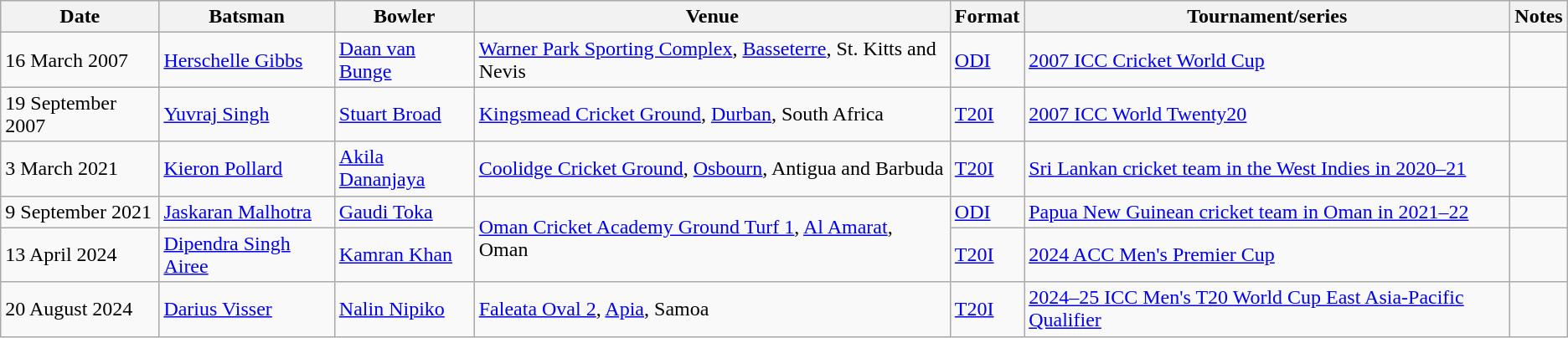<table class="wikitable sortable">
<tr>
<th>Date</th>
<th>Batsman</th>
<th>Bowler</th>
<th>Venue</th>
<th>Format</th>
<th>Tournament/series</th>
<th>Notes</th>
</tr>
<tr>
<td>16 March 2007</td>
<td> <a href='#'>Herschelle Gibbs</a></td>
<td> <a href='#'>Daan van Bunge</a></td>
<td><a href='#'>Warner Park Sporting Complex</a>, <a href='#'>Basseterre</a>, St. Kitts and Nevis</td>
<td><a href='#'>ODI</a></td>
<td><a href='#'>2007 ICC Cricket World Cup</a></td>
<td></td>
</tr>
<tr>
<td>19 September 2007</td>
<td> <a href='#'>Yuvraj Singh</a></td>
<td> <a href='#'>Stuart Broad</a></td>
<td><a href='#'>Kingsmead Cricket Ground</a>, <a href='#'>Durban</a>, South Africa</td>
<td><a href='#'>T20I</a></td>
<td><a href='#'>2007 ICC World Twenty20</a></td>
<td></td>
</tr>
<tr>
<td>3 March 2021</td>
<td> <a href='#'>Kieron Pollard</a></td>
<td> <a href='#'>Akila Dananjaya</a></td>
<td><a href='#'>Coolidge Cricket Ground</a>, <a href='#'>Osbourn</a>, Antigua and Barbuda</td>
<td><a href='#'>T20I</a></td>
<td><a href='#'>Sri Lankan cricket team in the West Indies in 2020–21</a></td>
<td></td>
</tr>
<tr>
<td>9 September 2021</td>
<td> <a href='#'>Jaskaran Malhotra</a></td>
<td> <a href='#'>Gaudi Toka</a></td>
<td rowspan=2><a href='#'>Oman Cricket Academy Ground Turf 1</a>, <a href='#'>Al Amarat</a>, Oman</td>
<td><a href='#'>ODI</a></td>
<td><a href='#'>Papua New Guinean cricket team in Oman in 2021–22</a></td>
<td></td>
</tr>
<tr>
<td>13 April 2024</td>
<td> <a href='#'>Dipendra Singh Airee</a></td>
<td> <a href='#'>Kamran Khan</a></td>
<td><a href='#'>T20I</a></td>
<td><a href='#'>2024 ACC Men's Premier Cup</a></td>
<td></td>
</tr>
<tr>
<td>20 August 2024</td>
<td> <a href='#'>Darius Visser</a></td>
<td> <a href='#'>Nalin Nipiko</a></td>
<td><a href='#'>Faleata Oval 2</a>, <a href='#'>Apia</a>, Samoa</td>
<td><a href='#'>T20I</a></td>
<td><a href='#'>2024–25 ICC Men's T20 World Cup East Asia-Pacific Qualifier</a></td>
<td></td>
</tr>
</table>
